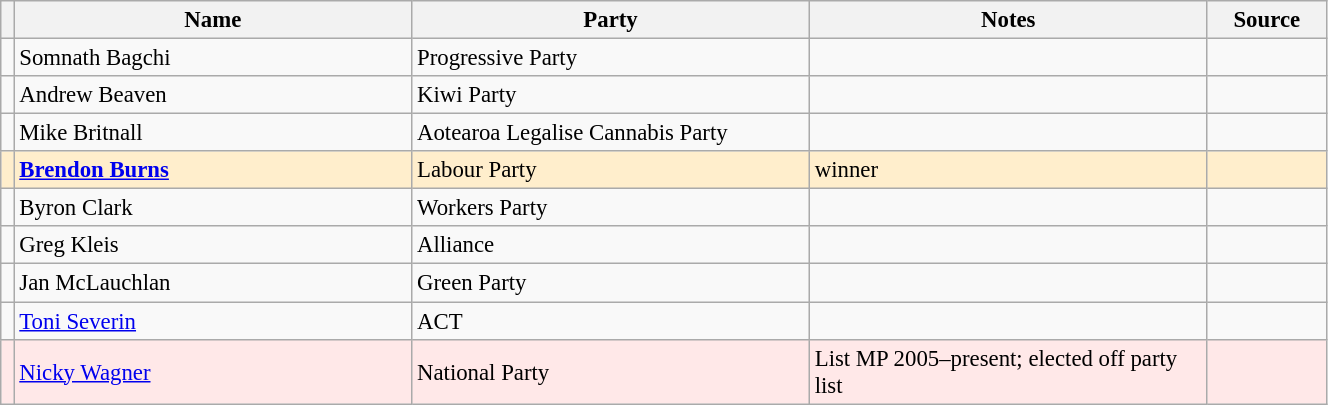<table class="wikitable" width="70%" style="font-size:95%;">
<tr>
<th width=1%></th>
<th width=30%>Name</th>
<th width=30%>Party</th>
<th width=30%>Notes</th>
<th width=9%>Source</th>
</tr>
<tr -->
<td bgcolor=></td>
<td>Somnath Bagchi</td>
<td>Progressive Party</td>
<td></td>
<td></td>
</tr>
<tr -->
<td bgcolor=></td>
<td>Andrew Beaven</td>
<td>Kiwi Party</td>
<td></td>
<td></td>
</tr>
<tr -->
<td bgcolor=></td>
<td>Mike Britnall</td>
<td>Aotearoa Legalise Cannabis Party</td>
<td></td>
<td></td>
</tr>
<tr ---- bgcolor=#FFEECC>
<td bgcolor=></td>
<td><strong><a href='#'>Brendon Burns</a></strong></td>
<td>Labour Party</td>
<td>winner</td>
<td></td>
</tr>
<tr -->
<td bgcolor=></td>
<td>Byron Clark</td>
<td>Workers Party</td>
<td></td>
<td></td>
</tr>
<tr -->
<td bgcolor=></td>
<td>Greg Kleis</td>
<td>Alliance</td>
<td></td>
<td></td>
</tr>
<tr -->
<td bgcolor=></td>
<td>Jan McLauchlan</td>
<td>Green Party</td>
<td></td>
<td></td>
</tr>
<tr -->
<td bgcolor=></td>
<td><a href='#'>Toni Severin</a></td>
<td>ACT</td>
<td></td>
<td></td>
</tr>
<tr ---- bgcolor=#FFE8E8>
<td bgcolor=></td>
<td><a href='#'>Nicky Wagner</a></td>
<td>National Party</td>
<td>List MP 2005–present; elected off party list</td>
<td></td>
</tr>
</table>
